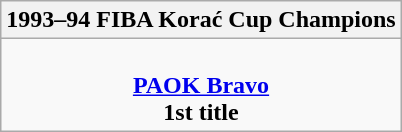<table class=wikitable style="text-align:center; margin:auto">
<tr>
<th>1993–94 FIBA Korać Cup Champions</th>
</tr>
<tr>
<td><br> <strong><a href='#'>PAOK Bravo</a></strong> <br> <strong>1st title</strong></td>
</tr>
</table>
